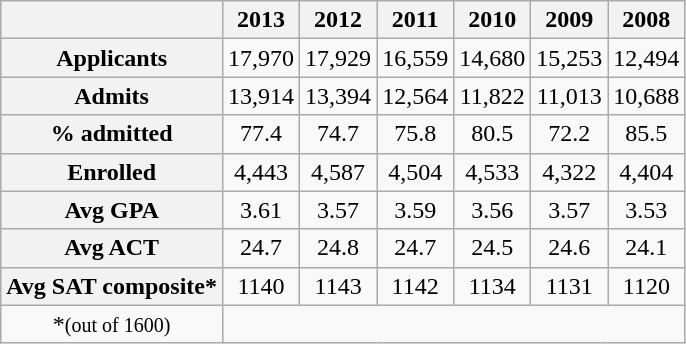<table class="wikitable" style="text-align:center">
<tr>
<th> </th>
<th>2013</th>
<th>2012</th>
<th>2011</th>
<th>2010</th>
<th>2009</th>
<th>2008</th>
</tr>
<tr>
<th>Applicants</th>
<td>17,970</td>
<td>17,929</td>
<td>16,559</td>
<td>14,680</td>
<td>15,253</td>
<td>12,494</td>
</tr>
<tr>
<th>Admits</th>
<td>13,914</td>
<td>13,394</td>
<td>12,564</td>
<td>11,822</td>
<td>11,013</td>
<td>10,688</td>
</tr>
<tr>
<th>% admitted</th>
<td>77.4</td>
<td>74.7</td>
<td>75.8</td>
<td>80.5</td>
<td>72.2</td>
<td>85.5</td>
</tr>
<tr>
<th>Enrolled</th>
<td>4,443</td>
<td>4,587</td>
<td>4,504</td>
<td>4,533</td>
<td>4,322</td>
<td>4,404</td>
</tr>
<tr>
<th>Avg GPA</th>
<td>3.61</td>
<td>3.57</td>
<td>3.59</td>
<td>3.56</td>
<td>3.57</td>
<td>3.53</td>
</tr>
<tr>
<th>Avg ACT</th>
<td>24.7</td>
<td>24.8</td>
<td>24.7</td>
<td>24.5</td>
<td>24.6</td>
<td>24.1</td>
</tr>
<tr>
<th>Avg SAT composite*</th>
<td>1140</td>
<td>1143</td>
<td>1142</td>
<td>1134</td>
<td>1131</td>
<td>1120</td>
</tr>
<tr>
<td>*<small>(out of 1600)</small></td>
</tr>
</table>
